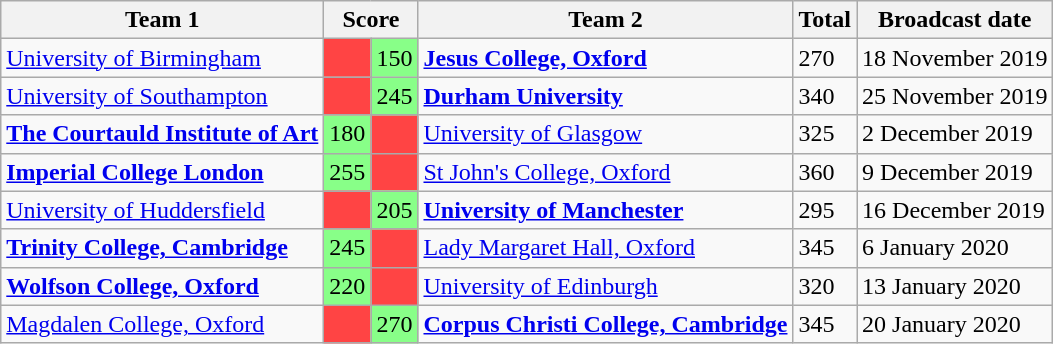<table class="wikitable">
<tr>
<th>Team 1</th>
<th colspan="2">Score</th>
<th>Team 2</th>
<th>Total</th>
<th>Broadcast date</th>
</tr>
<tr>
<td><a href='#'>University of Birmingham</a></td>
<td style="background:#f44;"></td>
<td style="background:#88ff88">150</td>
<td><strong><a href='#'>Jesus College, Oxford</a></strong></td>
<td>270</td>
<td>18 November 2019</td>
</tr>
<tr>
<td><a href='#'>University of Southampton</a></td>
<td style="background:#f44;"></td>
<td style="background:#88ff88">245</td>
<td><strong><a href='#'>Durham University</a></strong></td>
<td>340</td>
<td>25 November 2019</td>
</tr>
<tr>
<td><strong><a href='#'>The Courtauld Institute of Art</a></strong></td>
<td style="background:#88ff88">180</td>
<td style="background:#f44;"></td>
<td><a href='#'>University of Glasgow</a></td>
<td>325</td>
<td>2 December 2019</td>
</tr>
<tr>
<td><strong><a href='#'>Imperial College London</a></strong></td>
<td style="background:#88ff88">255</td>
<td style="background:#f44;"></td>
<td><a href='#'>St John's College, Oxford</a></td>
<td>360</td>
<td>9 December 2019</td>
</tr>
<tr>
<td><a href='#'>University of Huddersfield</a></td>
<td style="background:#f44;"></td>
<td style="background:#88ff88">205</td>
<td><strong><a href='#'>University of Manchester</a></strong></td>
<td>295</td>
<td>16 December 2019</td>
</tr>
<tr>
<td><strong><a href='#'>Trinity College, Cambridge</a></strong></td>
<td style="background:#88ff88">245</td>
<td style="background:#f44;"></td>
<td><a href='#'>Lady Margaret Hall, Oxford</a></td>
<td>345</td>
<td>6 January 2020</td>
</tr>
<tr>
<td><strong><a href='#'>Wolfson College, Oxford</a></strong></td>
<td style="background:#88ff88">220</td>
<td style="background:#f44;"></td>
<td><a href='#'>University of Edinburgh</a></td>
<td>320</td>
<td>13 January 2020</td>
</tr>
<tr>
<td><a href='#'>Magdalen College, Oxford</a></td>
<td style="background:#f44;"></td>
<td style="background:#88ff88">270</td>
<td><strong><a href='#'>Corpus Christi College, Cambridge</a></strong></td>
<td>345</td>
<td>20 January 2020</td>
</tr>
</table>
